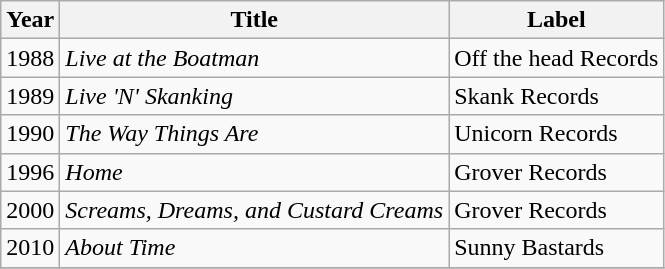<table class="wikitable">
<tr>
<th>Year</th>
<th>Title</th>
<th>Label</th>
</tr>
<tr>
<td>1988</td>
<td><em>Live at the Boatman</em></td>
<td>Off the head Records</td>
</tr>
<tr>
<td>1989</td>
<td><em>Live 'N' Skanking</em></td>
<td>Skank Records</td>
</tr>
<tr>
<td>1990</td>
<td><em>The Way Things Are</em></td>
<td>Unicorn Records</td>
</tr>
<tr>
<td>1996</td>
<td><em>Home</em></td>
<td>Grover Records</td>
</tr>
<tr>
<td>2000</td>
<td><em>Screams, Dreams, and Custard Creams</em></td>
<td>Grover Records</td>
</tr>
<tr>
<td>2010</td>
<td><em>About Time</em></td>
<td>Sunny Bastards</td>
</tr>
<tr>
</tr>
</table>
